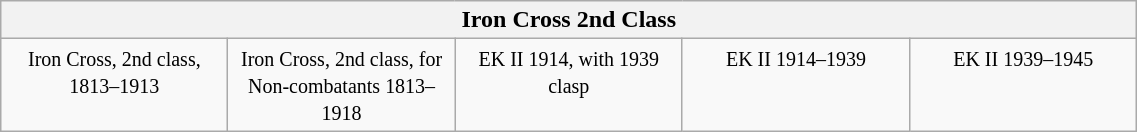<table class="wikitable" style="margin:left; width:60%;">
<tr>
<th colspan=5><strong>Iron Cross 2nd Class</strong></th>
</tr>
<tr>
<td style="vertical-align:top; width:20%; text-align:center;"> <small>Iron Cross, 2nd class, 1813–1913</small></td>
<td style="vertical-align:top; width:20%; text-align:center;"> <small>Iron Cross, 2nd class, for Non-combatants 1813–1918</small></td>
<td style="vertical-align:top; width:20%; text-align:center;"><small>EK II 1914, with 1939 clasp</small></td>
<td style="vertical-align:top; width:20%; text-align:center;"><small>EK II 1914–1939</small></td>
<td style="vertical-align:top; width:20%; text-align:center;"><small>EK II 1939–1945</small></td>
</tr>
</table>
